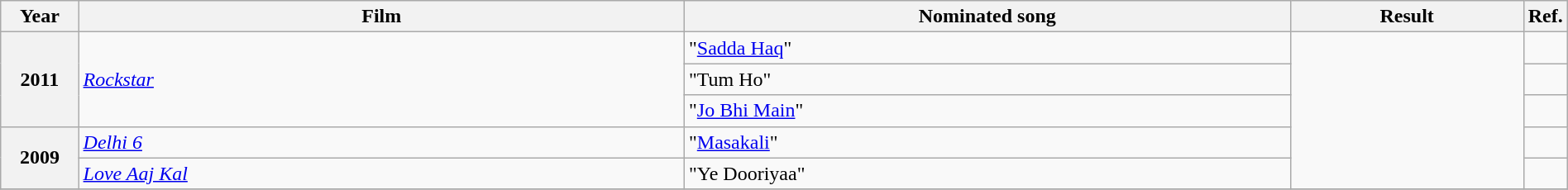<table class="wikitable plainrowheaders" width="100%" "textcolor:#000;">
<tr>
<th scope="col" width=5%><strong>Year</strong></th>
<th scope="col" width=39%><strong>Film</strong></th>
<th scope="col" width=39%><strong>Nominated song</strong></th>
<th scope="col" width=15%><strong>Result</strong></th>
<th scope="col" width=2%><strong>Ref.</strong></th>
</tr>
<tr>
<th rowspan="3">2011</th>
<td rowspan="3"><em><a href='#'>Rockstar</a></em></td>
<td>"<a href='#'>Sadda Haq</a>"</td>
<td rowspan="5"></td>
<td></td>
</tr>
<tr>
<td>"Tum Ho"</td>
<td></td>
</tr>
<tr>
<td>"<a href='#'>Jo Bhi Main</a>"</td>
<td></td>
</tr>
<tr>
<th rowspan="2">2009</th>
<td><em><a href='#'>Delhi 6</a></em></td>
<td>"<a href='#'>Masakali</a>"</td>
<td></td>
</tr>
<tr>
<td><em><a href='#'>Love Aaj Kal</a></em></td>
<td>"Ye Dooriyaa"</td>
<td></td>
</tr>
<tr>
</tr>
</table>
